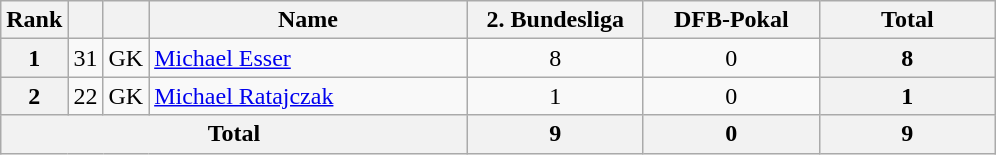<table class="wikitable" style="text-align:center;">
<tr>
<th>Rank</th>
<th></th>
<th></th>
<th width=205>Name</th>
<th width=110>2. Bundesliga</th>
<th width=110>DFB-Pokal</th>
<th width=110>Total</th>
</tr>
<tr>
<th>1</th>
<td>31</td>
<td>GK</td>
<td align="left"> <a href='#'>Michael Esser</a></td>
<td>8</td>
<td>0</td>
<th>8</th>
</tr>
<tr>
<th>2</th>
<td>22</td>
<td>GK</td>
<td align="left"> <a href='#'>Michael Ratajczak</a></td>
<td>1</td>
<td>0</td>
<th>1</th>
</tr>
<tr>
<th colspan=4>Total</th>
<th>9</th>
<th>0</th>
<th>9</th>
</tr>
</table>
